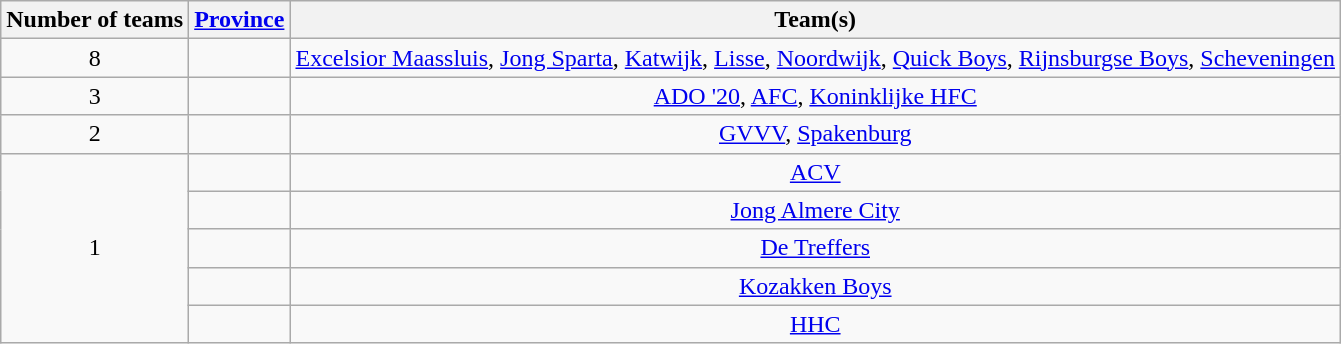<table class="wikitable" style="text-align:center">
<tr>
<th>Number of teams</th>
<th><a href='#'>Province</a></th>
<th>Team(s)</th>
</tr>
<tr>
<td>8</td>
<td align="left"></td>
<td><a href='#'>Excelsior Maassluis</a>, <a href='#'>Jong Sparta</a>, <a href='#'>Katwijk</a>, <a href='#'>Lisse</a>, <a href='#'>Noordwijk</a>, <a href='#'>Quick Boys</a>, <a href='#'>Rijnsburgse Boys</a>, <a href='#'>Scheveningen</a></td>
</tr>
<tr>
<td>3</td>
<td align="left"></td>
<td><a href='#'>ADO '20</a>, <a href='#'>AFC</a>, <a href='#'>Koninklijke HFC</a></td>
</tr>
<tr>
<td>2</td>
<td align="left"></td>
<td><a href='#'>GVVV</a>, <a href='#'>Spakenburg</a></td>
</tr>
<tr>
<td rowspan="5">1</td>
<td align="left"></td>
<td><a href='#'>ACV</a></td>
</tr>
<tr>
<td align="left"></td>
<td><a href='#'>Jong Almere City</a></td>
</tr>
<tr>
<td align="left"></td>
<td><a href='#'>De Treffers</a></td>
</tr>
<tr>
<td align="left"></td>
<td><a href='#'>Kozakken Boys</a></td>
</tr>
<tr>
<td align="left"></td>
<td><a href='#'>HHC</a></td>
</tr>
</table>
